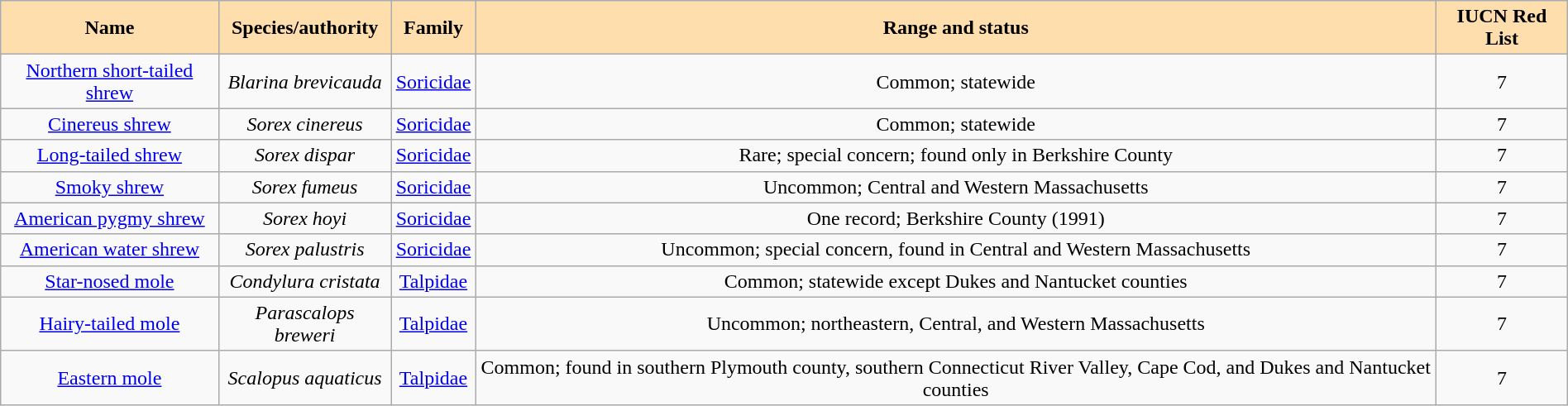<table class="sortable wikitable" style="margin:1em auto; text-align:center;">
<tr>
<th style=background:navajowhite>Name</th>
<th style=background:navajowhite>Species/authority</th>
<th style=background:navajowhite>Family</th>
<th style=background:navajowhite>Range and status</th>
<th style=background:navajowhite>IUCN Red List</th>
</tr>
<tr>
<td><a href='#'>Northern short-tailed shrew</a><br></td>
<td><em>Blarina brevicauda</em><br></td>
<td><a href='#'>Soricidae</a></td>
<td>Common; statewide</td>
<td><div>7</div></td>
</tr>
<tr>
<td><a href='#'>Cinereus shrew</a><br></td>
<td><em>Sorex cinereus</em><br></td>
<td><a href='#'>Soricidae</a></td>
<td>Common; statewide</td>
<td><div>7</div></td>
</tr>
<tr>
<td><a href='#'>Long-tailed shrew</a><br></td>
<td><em>Sorex dispar</em><br></td>
<td><a href='#'>Soricidae</a></td>
<td>Rare; special concern; found only in Berkshire County</td>
<td><div>7</div></td>
</tr>
<tr>
<td><a href='#'>Smoky shrew</a><br></td>
<td><em>Sorex fumeus</em><br></td>
<td><a href='#'>Soricidae</a></td>
<td>Uncommon; Central and Western Massachusetts</td>
<td><div>7</div></td>
</tr>
<tr>
<td><a href='#'>American pygmy shrew</a><br></td>
<td><em>Sorex hoyi</em><br></td>
<td><a href='#'>Soricidae</a></td>
<td>One record; Berkshire County (1991)</td>
<td><div>7</div></td>
</tr>
<tr>
<td><a href='#'>American water shrew</a><br></td>
<td><em>Sorex palustris</em><br></td>
<td><a href='#'>Soricidae</a></td>
<td>Uncommon; special concern, found in Central and Western Massachusetts</td>
<td><div>7</div></td>
</tr>
<tr>
<td><a href='#'>Star-nosed mole</a><br></td>
<td><em>Condylura cristata</em><br></td>
<td><a href='#'>Talpidae</a></td>
<td>Common; statewide except Dukes and Nantucket counties</td>
<td><div>7</div></td>
</tr>
<tr>
<td><a href='#'>Hairy-tailed mole</a><br></td>
<td><em>Parascalops breweri</em><br></td>
<td><a href='#'>Talpidae</a></td>
<td>Uncommon; northeastern, Central, and Western Massachusetts</td>
<td><div>7</div></td>
</tr>
<tr>
<td><a href='#'>Eastern mole</a><br></td>
<td><em>Scalopus aquaticus</em><br></td>
<td><a href='#'>Talpidae</a></td>
<td>Common; found in southern Plymouth county, southern Connecticut River Valley, Cape Cod, and Dukes and Nantucket counties</td>
<td><div>7</div></td>
</tr>
</table>
